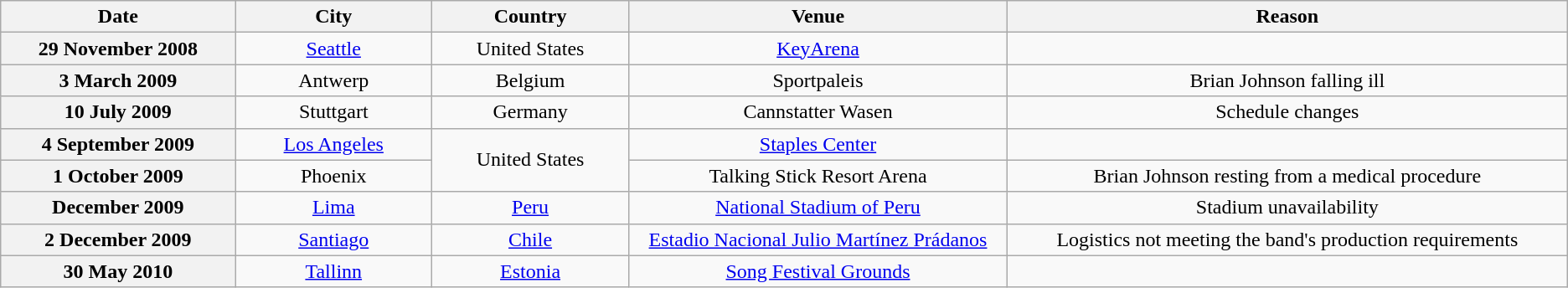<table class="wikitable plainrowheaders" style="text-align:center;">
<tr>
<th scope="col" style="width:12em;">Date</th>
<th scope="col" style="width:10em;">City</th>
<th scope="col" style="width:10em;">Country</th>
<th scope="col" style="width:20em;">Venue</th>
<th scope="col" style="width:30em;">Reason</th>
</tr>
<tr>
<th scope="row" style="text-align:center;">29 November 2008</th>
<td><a href='#'>Seattle</a></td>
<td>United States</td>
<td><a href='#'>KeyArena</a></td>
<td></td>
</tr>
<tr>
<th scope="row" style="text-align:center;">3 March 2009</th>
<td>Antwerp</td>
<td>Belgium</td>
<td>Sportpaleis</td>
<td>Brian Johnson falling ill</td>
</tr>
<tr>
<th scope="row" style="text-align:center;">10 July 2009</th>
<td>Stuttgart</td>
<td>Germany</td>
<td>Cannstatter Wasen</td>
<td>Schedule changes</td>
</tr>
<tr>
<th scope="row" style="text-align:center;">4 September 2009</th>
<td><a href='#'>Los Angeles</a></td>
<td rowspan="2">United States</td>
<td><a href='#'>Staples Center</a></td>
<td></td>
</tr>
<tr>
<th scope="row" style="text-align:center;">1 October 2009</th>
<td>Phoenix</td>
<td>Talking Stick Resort Arena</td>
<td>Brian Johnson resting from a medical procedure</td>
</tr>
<tr>
<th scope="row" style="text-align:center;">December 2009</th>
<td><a href='#'>Lima</a></td>
<td><a href='#'>Peru</a></td>
<td><a href='#'>National Stadium of Peru</a></td>
<td>Stadium unavailability</td>
</tr>
<tr>
<th scope="row" style="text-align:center;">2 December 2009</th>
<td><a href='#'>Santiago</a></td>
<td><a href='#'>Chile</a></td>
<td><a href='#'>Estadio Nacional Julio Martínez Prádanos</a></td>
<td>Logistics not meeting the band's production requirements</td>
</tr>
<tr>
<th scope="row" style="text-align:center;">30 May 2010</th>
<td><a href='#'>Tallinn</a></td>
<td><a href='#'>Estonia</a></td>
<td><a href='#'>Song Festival Grounds</a></td>
<td></td>
</tr>
</table>
